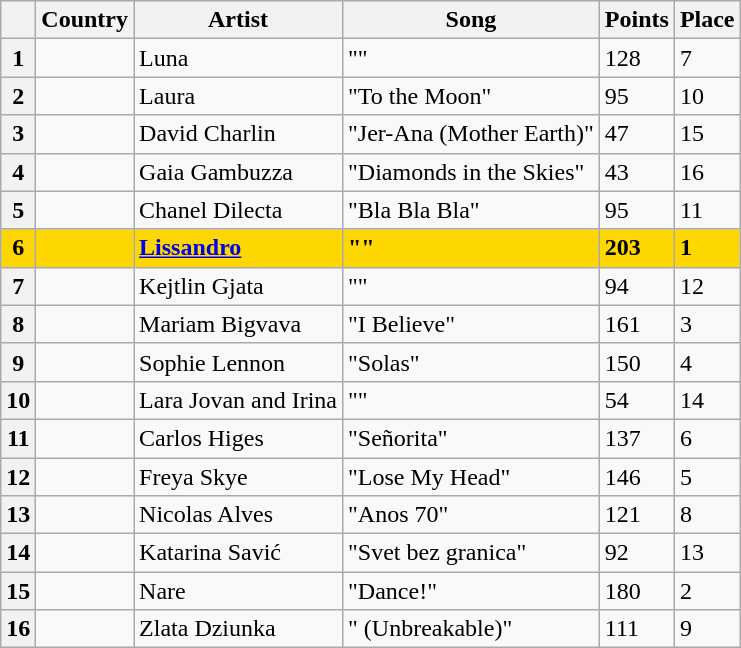<table class="sortable wikitable plainrowheaders" style="clear:left;">
<tr>
<th scope="col"></th>
<th scope="col">Country</th>
<th scope="col">Artist</th>
<th scope="col">Song</th>
<th scope="col">Points</th>
<th scope="col">Place</th>
</tr>
<tr>
<th scope="row" style="text-align:center;">1</th>
<td></td>
<td>Luna</td>
<td>""</td>
<td>128</td>
<td>7</td>
</tr>
<tr>
<th scope="row" style="text-align:center;">2</th>
<td></td>
<td>Laura</td>
<td>"To the Moon"</td>
<td>95</td>
<td>10</td>
</tr>
<tr>
<th scope="row" style="text-align:center;">3</th>
<td></td>
<td>David Charlin</td>
<td>"Jer-Ana (Mother Earth)"</td>
<td>47</td>
<td>15</td>
</tr>
<tr>
<th scope="row" style="text-align:center;">4</th>
<td></td>
<td>Gaia Gambuzza</td>
<td>"Diamonds in the Skies"</td>
<td>43</td>
<td>16</td>
</tr>
<tr>
<th scope="row" style="text-align:center;">5</th>
<td></td>
<td>Chanel Dilecta</td>
<td>"Bla Bla Bla"</td>
<td>95</td>
<td>11</td>
</tr>
<tr style="font-weight:bold; background:gold;">
<th scope="row" style="text-align:center; font-weight:bold; background:gold">6</th>
<td></td>
<td><a href='#'>Lissandro</a></td>
<td>""</td>
<td>203</td>
<td>1</td>
</tr>
<tr>
<th scope="row" style="text-align:center;">7</th>
<td></td>
<td>Kejtlin Gjata</td>
<td>""</td>
<td>94</td>
<td>12</td>
</tr>
<tr>
<th scope="row" style="text-align:center;">8</th>
<td></td>
<td>Mariam Bigvava</td>
<td>"I Believe"</td>
<td>161</td>
<td>3</td>
</tr>
<tr>
<th scope="row" style="text-align:center;">9</th>
<td></td>
<td>Sophie Lennon</td>
<td>"Solas"</td>
<td>150</td>
<td>4</td>
</tr>
<tr>
<th scope="row" style="text-align:center;">10</th>
<td></td>
<td>Lara  Jovan and Irina</td>
<td>""</td>
<td>54</td>
<td>14</td>
</tr>
<tr>
<th scope="row" style="text-align:center;">11</th>
<td></td>
<td>Carlos Higes</td>
<td>"Señorita"</td>
<td>137</td>
<td>6</td>
</tr>
<tr>
<th scope="row" style="text-align:center;">12</th>
<td></td>
<td>Freya Skye</td>
<td>"Lose My Head"</td>
<td>146</td>
<td>5</td>
</tr>
<tr>
<th scope="row" style="text-align:center;">13</th>
<td></td>
<td>Nicolas Alves</td>
<td>"Anos 70"</td>
<td>121</td>
<td>8</td>
</tr>
<tr>
<th scope="row" style="text-align:center;">14</th>
<td></td>
<td>Katarina Savić</td>
<td>"Svet bez granica"</td>
<td>92</td>
<td>13</td>
</tr>
<tr>
<th scope="row" style="text-align:center;">15</th>
<td></td>
<td>Nare</td>
<td>"Dance!"</td>
<td>180</td>
<td>2</td>
</tr>
<tr>
<th scope="row" style="text-align:center;">16</th>
<td></td>
<td>Zlata Dziunka</td>
<td>" (Unbreakable)"</td>
<td>111</td>
<td>9</td>
</tr>
</table>
